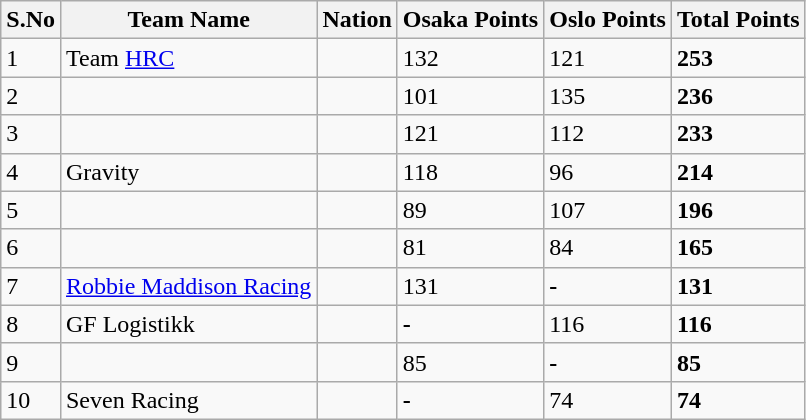<table class="wikitable">
<tr>
<th>S.No</th>
<th>Team Name</th>
<th>Nation</th>
<th>Osaka Points</th>
<th>Oslo Points</th>
<th>Total Points</th>
</tr>
<tr>
<td>1</td>
<td>Team <a href='#'>HRC</a></td>
<td></td>
<td>132</td>
<td>121</td>
<td><strong>253</strong></td>
</tr>
<tr>
<td>2</td>
<td></td>
<td></td>
<td>101</td>
<td>135</td>
<td><strong>236</strong></td>
</tr>
<tr>
<td>3</td>
<td></td>
<td></td>
<td>121</td>
<td>112</td>
<td><strong>233</strong></td>
</tr>
<tr>
<td>4</td>
<td>Gravity</td>
<td></td>
<td>118</td>
<td>96</td>
<td><strong>214</strong></td>
</tr>
<tr>
<td>5</td>
<td></td>
<td></td>
<td>89</td>
<td>107</td>
<td><strong>196</strong></td>
</tr>
<tr>
<td>6</td>
<td></td>
<td></td>
<td>81</td>
<td>84</td>
<td><strong>165</strong></td>
</tr>
<tr>
<td>7</td>
<td><a href='#'>Robbie Maddison Racing</a></td>
<td></td>
<td>131</td>
<td><strong>-</strong></td>
<td><strong>131</strong></td>
</tr>
<tr>
<td>8</td>
<td>GF Logistikk</td>
<td></td>
<td><strong>-</strong></td>
<td>116</td>
<td><strong>116</strong></td>
</tr>
<tr>
<td>9</td>
<td></td>
<td></td>
<td>85</td>
<td><strong>-</strong></td>
<td><strong>85</strong></td>
</tr>
<tr>
<td>10</td>
<td>Seven Racing</td>
<td></td>
<td><strong>-</strong></td>
<td>74</td>
<td><strong>74</strong></td>
</tr>
</table>
